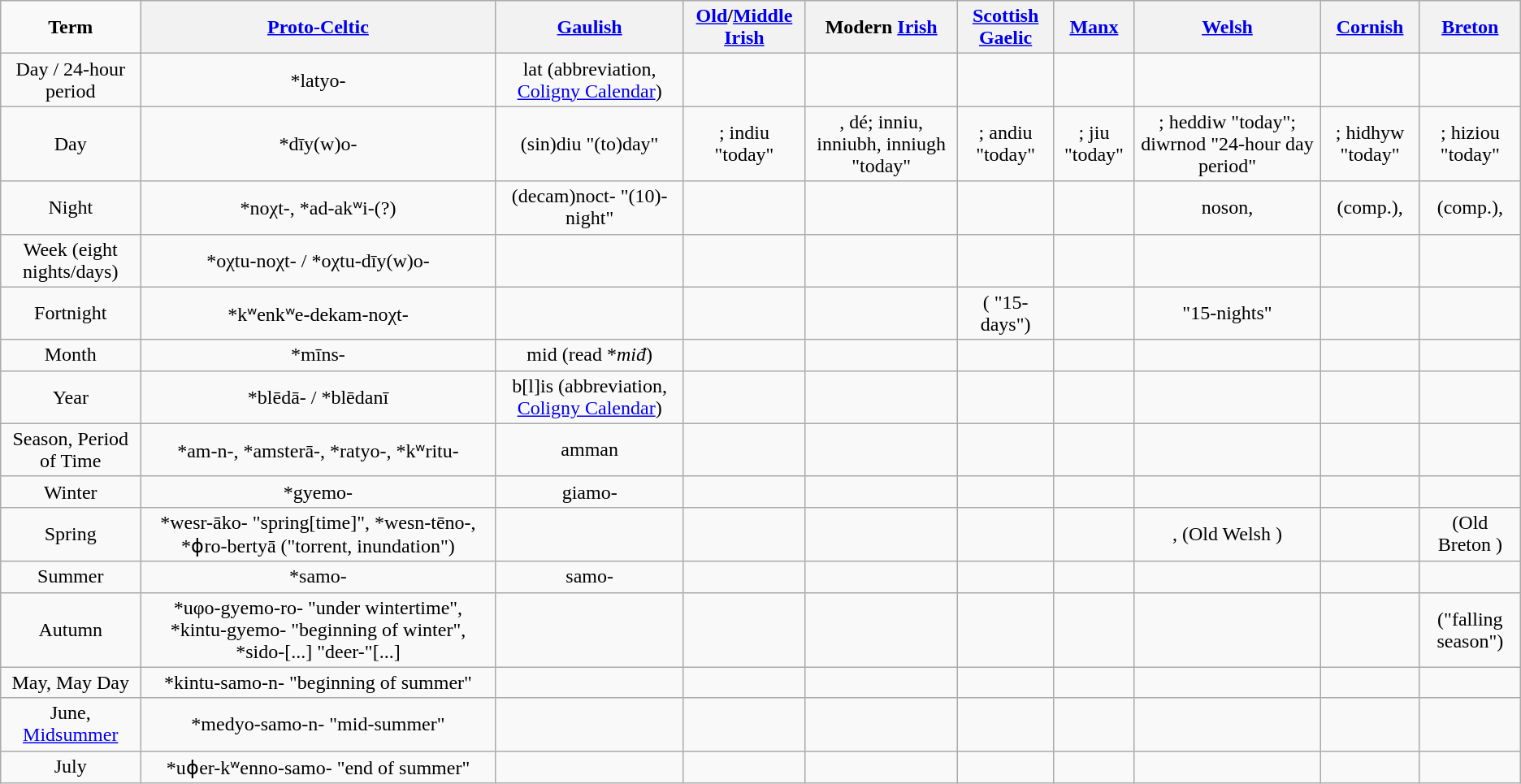<table class=wikitable>
<tr align="center">
<td><strong>Term</strong></td>
<th><a href='#'>Proto-Celtic</a></th>
<th><a href='#'>Gaulish</a></th>
<th><a href='#'>Old</a>/<a href='#'>Middle Irish</a></th>
<th>Modern <a href='#'>Irish</a></th>
<th><a href='#'>Scottish Gaelic</a></th>
<th><a href='#'>Manx</a></th>
<th><a href='#'>Welsh</a></th>
<th><a href='#'>Cornish</a></th>
<th><a href='#'>Breton</a></th>
</tr>
<tr align="center">
<td>Day / 24-hour period</td>
<td>*latyo-</td>
<td>lat (abbreviation, <a href='#'>Coligny Calendar</a>)</td>
<td></td>
<td></td>
<td></td>
<td></td>
<td></td>
<td></td>
<td></td>
</tr>
<tr align="center">
<td>Day</td>
<td>*dīy(w)o-</td>
<td>(sin)diu "(to)day"</td>
<td>; indiu "today"</td>
<td>, dé; inniu, inniubh, inniugh "today"</td>
<td>; andiu "today"</td>
<td>; jiu "today"</td>
<td>; heddiw "today"; diwrnod "24-hour day period"</td>
<td>; hidhyw "today"</td>
<td>; hiziou "today"</td>
</tr>
<tr align="center">
<td>Night</td>
<td>*noχt-, *ad-akʷi-(?)</td>
<td>(decam)noct- "(10)-night"</td>
<td></td>
<td></td>
<td></td>
<td></td>
<td>noson, </td>
<td> (comp.), </td>
<td> (comp.), </td>
</tr>
<tr align="center">
<td>Week (eight nights/days)</td>
<td>*oχtu-noχt- / *oχtu-dīy(w)o-</td>
<td></td>
<td></td>
<td></td>
<td></td>
<td></td>
<td></td>
<td></td>
<td></td>
</tr>
<tr align="center">
<td>Fortnight</td>
<td>*kʷenkʷe-dekam-noχt-</td>
<td></td>
<td></td>
<td></td>
<td> (<em></em> "15-days")</td>
<td></td>
<td> "15-nights"</td>
<td></td>
<td></td>
</tr>
<tr align="center">
<td>Month</td>
<td>*mīns-</td>
<td>mid (read *<em>miđ</em>)</td>
<td></td>
<td></td>
<td></td>
<td></td>
<td></td>
<td></td>
<td></td>
</tr>
<tr align="center">
<td>Year</td>
<td>*blēdā- / *blēdanī</td>
<td>b[l]is (abbreviation, <a href='#'>Coligny Calendar</a>)</td>
<td></td>
<td></td>
<td></td>
<td></td>
<td></td>
<td></td>
<td></td>
</tr>
<tr align="center">
<td>Season, Period of Time</td>
<td>*am-n-, *amsterā-, *ratyo-, *kʷritu-</td>
<td>amman</td>
<td></td>
<td></td>
<td></td>
<td></td>
<td></td>
<td></td>
<td></td>
</tr>
<tr align="center">
<td>Winter</td>
<td>*gyemo-</td>
<td>giamo-</td>
<td></td>
<td></td>
<td></td>
<td></td>
<td></td>
<td></td>
<td></td>
</tr>
<tr align="center">
<td>Spring</td>
<td>*wesr-āko- "spring[time]", *wesn-tēno-, *ɸro-bertyā ("torrent, inundation")</td>
<td></td>
<td></td>
<td></td>
<td></td>
<td></td>
<td>, (Old Welsh )</td>
<td></td>
<td> (Old Breton )</td>
</tr>
<tr align="center">
<td>Summer</td>
<td>*samo-</td>
<td>samo-</td>
<td></td>
<td></td>
<td></td>
<td></td>
<td></td>
<td></td>
<td></td>
</tr>
<tr align="center">
<td>Autumn</td>
<td>*uφo-gyemo-ro- "under wintertime", *kintu-gyemo- "beginning of winter", *sido-[...] "deer-"[...]</td>
<td></td>
<td></td>
<td></td>
<td></td>
<td></td>
<td></td>
<td></td>
<td> ("falling season")</td>
</tr>
<tr align="center">
<td>May, May Day</td>
<td>*kintu-samo-n- "beginning of summer"</td>
<td></td>
<td></td>
<td></td>
<td></td>
<td></td>
<td></td>
<td></td>
<td></td>
</tr>
<tr align="center">
<td>June, <a href='#'>Midsummer</a></td>
<td>*medyo-samo-n- "mid-summer"</td>
<td></td>
<td></td>
<td></td>
<td></td>
<td></td>
<td></td>
<td></td>
<td></td>
</tr>
<tr align="center">
<td>July</td>
<td>*uɸer-kʷenno-samo- "end of summer"</td>
<td></td>
<td></td>
<td></td>
<td></td>
<td></td>
<td></td>
<td></td>
<td></td>
</tr>
</table>
